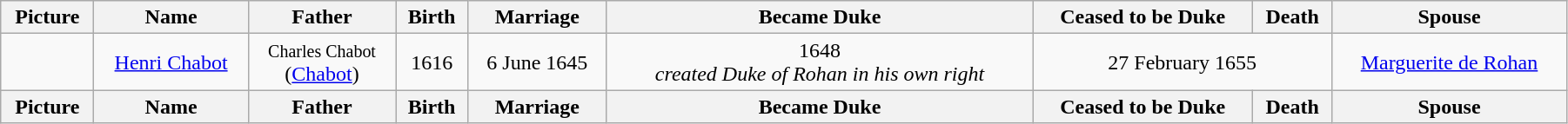<table width=95% class="wikitable">
<tr>
<th>Picture</th>
<th>Name</th>
<th>Father</th>
<th>Birth</th>
<th>Marriage</th>
<th>Became Duke</th>
<th>Ceased to be Duke</th>
<th>Death</th>
<th>Spouse</th>
</tr>
<tr>
<td align="center"></td>
<td align="center"><a href='#'>Henri Chabot</a></td>
<td align="center"><small>Charles Chabot</small><br> (<a href='#'>Chabot</a>)</td>
<td align="center">1616</td>
<td align="center">6 June 1645</td>
<td align="center">1648<br><em>created Duke of Rohan in his own right</em></td>
<td align="center" colspan="2">27 February 1655</td>
<td align="center"><a href='#'>Marguerite de Rohan</a></td>
</tr>
<tr>
<th>Picture</th>
<th>Name</th>
<th>Father</th>
<th>Birth</th>
<th>Marriage</th>
<th>Became Duke</th>
<th>Ceased to be Duke</th>
<th>Death</th>
<th>Spouse</th>
</tr>
</table>
